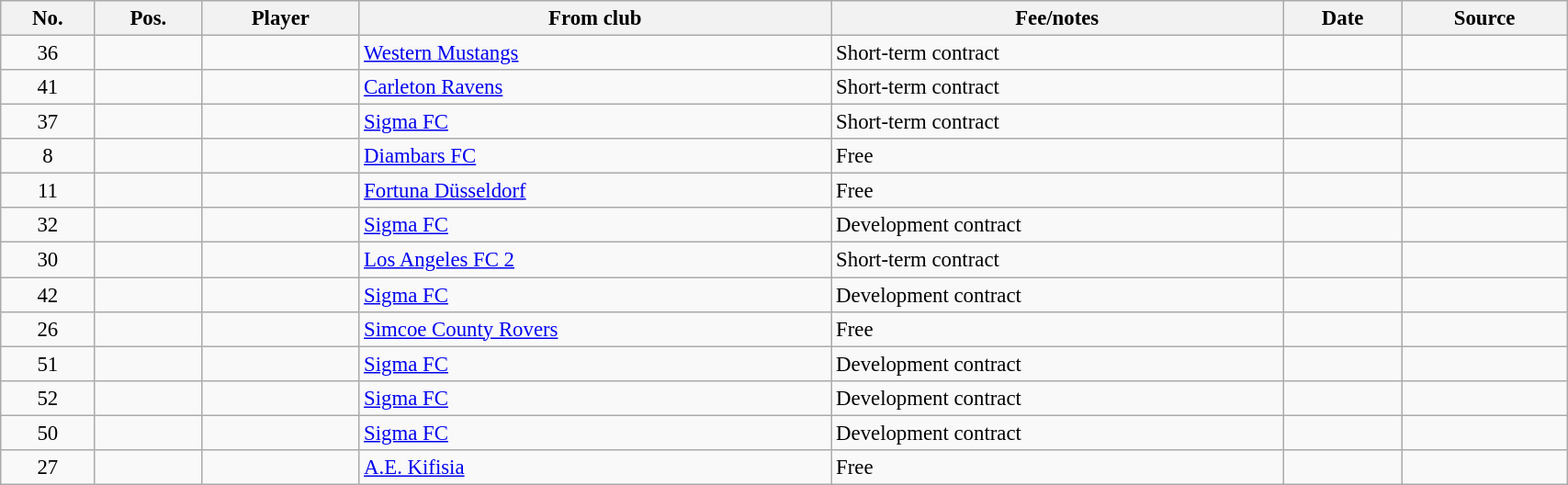<table class="wikitable sortable" style="width:90%; font-size:95%;">
<tr>
<th>No.</th>
<th>Pos.</th>
<th>Player</th>
<th>From club</th>
<th>Fee/notes</th>
<th>Date</th>
<th>Source</th>
</tr>
<tr>
<td align=center>36</td>
<td align=center></td>
<td></td>
<td> <a href='#'>Western Mustangs</a></td>
<td>Short-term contract</td>
<td></td>
<td></td>
</tr>
<tr>
<td align=center>41</td>
<td align=center></td>
<td></td>
<td> <a href='#'>Carleton Ravens</a></td>
<td>Short-term contract</td>
<td></td>
<td></td>
</tr>
<tr>
<td align=center>37</td>
<td align=center></td>
<td></td>
<td> <a href='#'>Sigma FC</a></td>
<td>Short-term contract</td>
<td></td>
<td></td>
</tr>
<tr>
<td align=center>8</td>
<td align=center></td>
<td></td>
<td> <a href='#'>Diambars FC</a></td>
<td>Free</td>
<td></td>
<td></td>
</tr>
<tr>
<td align=center>11</td>
<td align=center></td>
<td></td>
<td> <a href='#'>Fortuna Düsseldorf</a></td>
<td>Free</td>
<td></td>
<td></td>
</tr>
<tr>
<td align=center>32</td>
<td align=center></td>
<td></td>
<td> <a href='#'>Sigma FC</a></td>
<td>Development contract</td>
<td></td>
<td></td>
</tr>
<tr>
<td align=center>30</td>
<td align=center></td>
<td></td>
<td> <a href='#'>Los Angeles FC 2</a></td>
<td>Short-term contract</td>
<td></td>
<td></td>
</tr>
<tr>
<td align=center>42</td>
<td align=center></td>
<td></td>
<td> <a href='#'>Sigma FC</a></td>
<td>Development contract</td>
<td></td>
<td></td>
</tr>
<tr>
<td align=center>26</td>
<td align=center></td>
<td></td>
<td> <a href='#'>Simcoe County Rovers</a></td>
<td>Free</td>
<td></td>
<td></td>
</tr>
<tr>
<td align=center>51</td>
<td align=center></td>
<td></td>
<td> <a href='#'>Sigma FC</a></td>
<td>Development contract</td>
<td></td>
<td></td>
</tr>
<tr>
<td align=center>52</td>
<td align=center></td>
<td></td>
<td> <a href='#'>Sigma FC</a></td>
<td>Development contract</td>
<td></td>
<td></td>
</tr>
<tr>
<td align=center>50</td>
<td align=center></td>
<td></td>
<td> <a href='#'>Sigma FC</a></td>
<td>Development contract</td>
<td></td>
<td></td>
</tr>
<tr>
<td align=center>27</td>
<td align=center></td>
<td></td>
<td> <a href='#'>A.E. Kifisia</a></td>
<td>Free</td>
<td></td>
<td></td>
</tr>
</table>
